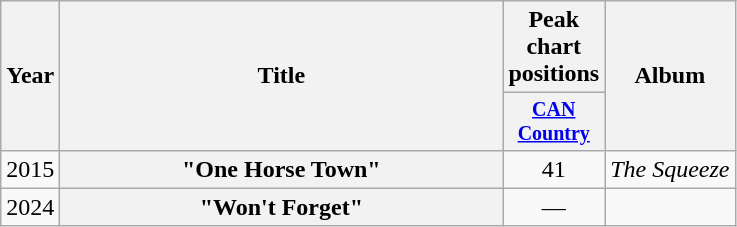<table class="wikitable plainrowheaders" style="text-align:center;">
<tr>
<th scope="col" rowspan="2">Year</th>
<th scope="col" rowspan="2" style="width:18em;">Title</th>
<th scope="col">Peak chart<br>positions</th>
<th scope="col" rowspan="2">Album</th>
</tr>
<tr style="font-size:smaller;">
<th style="width:4em;"><a href='#'>CAN Country</a><br></th>
</tr>
<tr>
<td>2015</td>
<th scope="row">"One Horse Town"<br></th>
<td>41</td>
<td align="left"><em>The Squeeze</em></td>
</tr>
<tr>
<td>2024</td>
<th scope="row">"Won't Forget"<br></th>
<td>—</td>
<td></td>
</tr>
</table>
